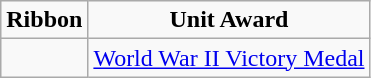<table class="wikitable" style="text-align:center; clear: center">
<tr>
<td><strong>Ribbon</strong></td>
<td><strong>Unit Award </strong></td>
</tr>
<tr>
<td></td>
<td><a href='#'>World War II Victory Medal</a></td>
</tr>
</table>
